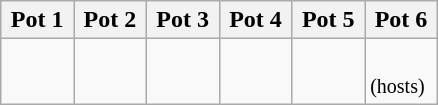<table class="wikitable">
<tr>
<th width=15%>Pot 1</th>
<th width=15%>Pot 2</th>
<th width=15%>Pot 3</th>
<th width=15%>Pot 4</th>
<th width=15%>Pot 5</th>
<th width=15%>Pot 6</th>
</tr>
<tr>
<td valign="top"><br></td>
<td valign="top"><br></td>
<td valign="top"><br></td>
<td valign="top"><br></td>
<td valign="top"><br></td>
<td valign="top"><br> <small>(hosts)</small></td>
</tr>
</table>
